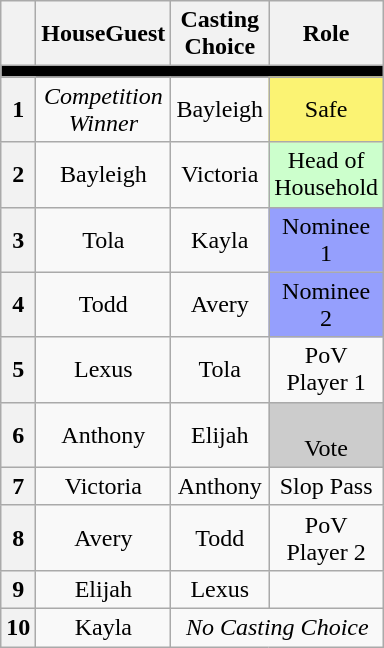<table class="wikitable" style="text-align:center; width:15%;">
<tr>
<th style="width:5%"></th>
<th width="5%;">HouseGuest</th>
<th width="5%;">Casting Choice</th>
<th width="5%;">Role</th>
</tr>
<tr>
<th colspan="4" style="background:black;"></th>
</tr>
<tr>
<th>1</th>
<td><em>Competition Winner</em></td>
<td>Bayleigh</td>
<td style="background:#FBF373;">Safe</td>
</tr>
<tr>
<th>2</th>
<td>Bayleigh</td>
<td>Victoria</td>
<td style="background:#cfc">Head of Household</td>
</tr>
<tr>
<th>3</th>
<td>Tola</td>
<td>Kayla</td>
<td style="background:#959FFD">Nominee 1</td>
</tr>
<tr>
<th>4</th>
<td>Todd</td>
<td>Avery</td>
<td style="background:#959FFD">Nominee 2</td>
</tr>
<tr>
<th>5</th>
<td>Lexus</td>
<td>Tola</td>
<td>PoV Player 1</td>
</tr>
<tr>
<th>6</th>
<td>Anthony</td>
<td>Elijah</td>
<td style="background:#ccc"><br> Vote</td>
</tr>
<tr>
<th>7</th>
<td>Victoria</td>
<td>Anthony</td>
<td>Slop Pass</td>
</tr>
<tr>
<th>8</th>
<td>Avery</td>
<td>Todd</td>
<td>PoV Player 2</td>
</tr>
<tr>
<th>9</th>
<td>Elijah</td>
<td>Lexus</td>
<td></td>
</tr>
<tr>
<th>10</th>
<td>Kayla</td>
<td colspan="2"><em>No Casting Choice</em></td>
</tr>
</table>
